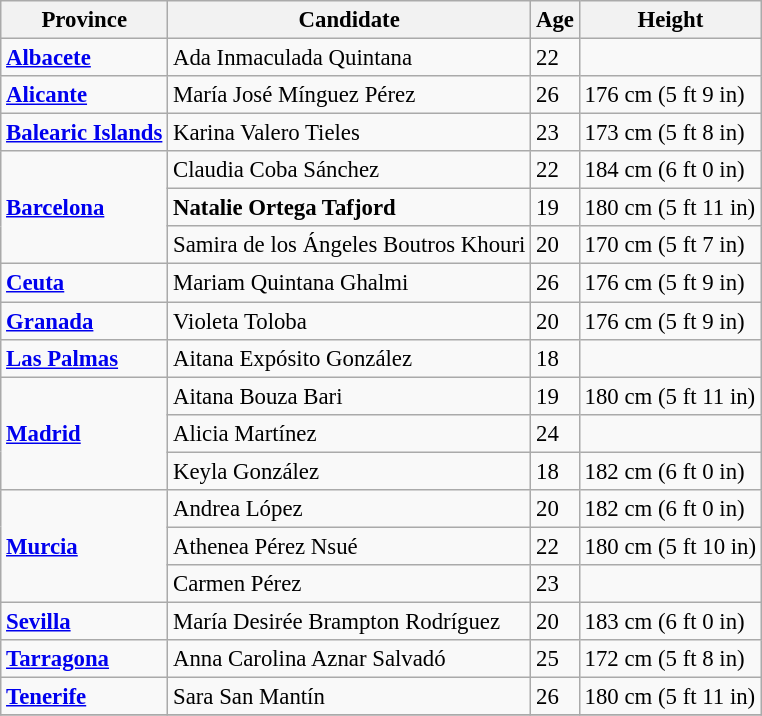<table class="wikitable sortable" style="font-size: 95%;">
<tr>
<th>Province</th>
<th>Candidate</th>
<th>Age</th>
<th>Height</th>
</tr>
<tr>
<td> <strong><a href='#'>Albacete</a></strong></td>
<td>Ada Inmaculada Quintana</td>
<td>22</td>
<td></td>
</tr>
<tr>
<td> <strong><a href='#'>Alicante</a></strong></td>
<td>María José Mínguez Pérez</td>
<td>26</td>
<td>176 cm (5 ft 9 in)</td>
</tr>
<tr>
<td> <strong><a href='#'>Balearic Islands</a></strong></td>
<td>Karina Valero Tieles</td>
<td>23</td>
<td>173 cm (5 ft 8 in)</td>
</tr>
<tr>
<td rowspan="3"> <strong><a href='#'>Barcelona</a></strong></td>
<td>Claudia Coba Sánchez</td>
<td>22</td>
<td>184 cm (6 ft 0 in)</td>
</tr>
<tr>
<td><strong>Natalie Ortega Tafjord</strong></td>
<td>19</td>
<td>180 cm (5 ft 11 in)</td>
</tr>
<tr>
<td>Samira de los Ángeles Boutros Khouri</td>
<td>20</td>
<td>170 cm (5 ft 7 in)</td>
</tr>
<tr>
<td> <strong><a href='#'>Ceuta</a></strong></td>
<td>Mariam Quintana Ghalmi</td>
<td>26</td>
<td>176 cm (5 ft 9 in)</td>
</tr>
<tr>
<td> <strong><a href='#'>Granada</a></strong></td>
<td>Violeta Toloba</td>
<td>20</td>
<td>176 cm (5 ft 9 in)</td>
</tr>
<tr>
<td> <strong><a href='#'>Las Palmas</a></strong></td>
<td>Aitana Expósito González</td>
<td>18</td>
<td></td>
</tr>
<tr>
<td rowspan="3"> <strong><a href='#'>Madrid</a></strong></td>
<td>Aitana Bouza Bari</td>
<td>19</td>
<td>180 cm  (5 ft 11 in)</td>
</tr>
<tr>
<td>Alicia Martínez</td>
<td>24</td>
<td></td>
</tr>
<tr>
<td>Keyla González</td>
<td>18</td>
<td>182 cm (6 ft 0 in)</td>
</tr>
<tr>
<td rowspan="3"> <strong><a href='#'>Murcia</a></strong></td>
<td>Andrea López</td>
<td>20</td>
<td>182 cm (6 ft 0 in)</td>
</tr>
<tr>
<td>Athenea Pérez Nsué</td>
<td>22</td>
<td>180 cm (5 ft 10 in)</td>
</tr>
<tr>
<td>Carmen Pérez</td>
<td>23</td>
<td></td>
</tr>
<tr>
<td> <strong><a href='#'>Sevilla</a></strong></td>
<td>María Desirée Brampton Rodríguez</td>
<td>20</td>
<td>183 cm (6 ft 0 in)</td>
</tr>
<tr>
<td> <strong><a href='#'>Tarragona</a></strong></td>
<td>Anna Carolina Aznar Salvadó</td>
<td>25</td>
<td>172 cm (5 ft 8 in)</td>
</tr>
<tr>
<td> <strong><a href='#'>Tenerife</a></strong></td>
<td>Sara San Mantín</td>
<td>26</td>
<td>180 cm (5 ft 11 in)</td>
</tr>
<tr>
</tr>
</table>
